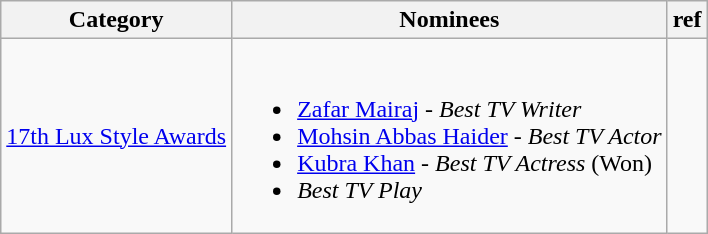<table class ="sortable wikitable">
<tr>
<th>Category</th>
<th>Nominees</th>
<th>ref</th>
</tr>
<tr>
<td rowspan="4"><a href='#'>17th Lux Style Awards</a></td>
<td><br><ul><li><a href='#'>Zafar Mairaj</a> - <em>Best TV Writer</em></li><li><a href='#'>Mohsin Abbas Haider</a> - <em>Best TV Actor</em></li><li><a href='#'>Kubra Khan</a> - <em>Best TV Actress</em>  (Won)</li><li><em>Best TV Play</em></li></ul></td>
<td></td>
</tr>
</table>
